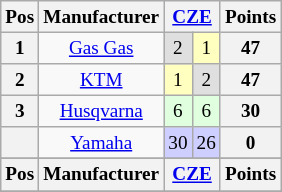<table class="wikitable" style="font-size: 80%; text-align:center">
<tr valign="top">
<th valign="middle">Pos</th>
<th valign="middle">Manufacturer</th>
<th colspan=2><a href='#'>CZE</a><br></th>
<th valign="middle">Points</th>
</tr>
<tr>
<th>1</th>
<td><a href='#'>Gas Gas</a></td>
<td style="background:#dfdfdf;">2</td>
<td style="background:#ffffbf;">1</td>
<th>47</th>
</tr>
<tr>
<th>2</th>
<td><a href='#'>KTM</a></td>
<td style="background:#ffffbf;">1</td>
<td style="background:#dfdfdf;">2</td>
<th>47</th>
</tr>
<tr>
<th>3</th>
<td><a href='#'>Husqvarna</a></td>
<td style="background:#dfffdf;">6</td>
<td style="background:#dfffdf;">6</td>
<th>30</th>
</tr>
<tr>
<th></th>
<td><a href='#'>Yamaha</a></td>
<td style="background:#cfcfff;">30</td>
<td style="background:#cfcfff;">26</td>
<th>0</th>
</tr>
<tr>
</tr>
<tr valign="top">
<th valign="middle">Pos</th>
<th valign="middle">Manufacturer</th>
<th colspan=2><a href='#'>CZE</a><br></th>
<th valign="middle">Points</th>
</tr>
<tr>
</tr>
</table>
